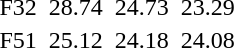<table>
<tr>
<td>F32 <br></td>
<td></td>
<td>28.74 <strong></strong></td>
<td></td>
<td>24.73</td>
<td></td>
<td>23.29</td>
</tr>
<tr>
<td>F51 <br></td>
<td></td>
<td>25.12 </td>
<td></td>
<td>24.18 </td>
<td></td>
<td>24.08</td>
</tr>
</table>
